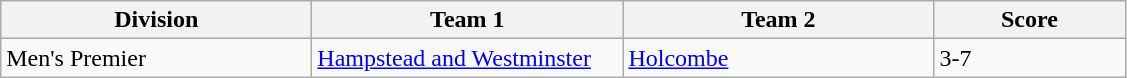<table class="wikitable" style="font-size: 100%">
<tr>
<th width=200>Division</th>
<th width=200>Team 1</th>
<th width=200>Team 2</th>
<th width=120>Score</th>
</tr>
<tr>
<td>Men's Premier</td>
<td><a href='#'>Hampstead and Westminster</a></td>
<td><a href='#'>Holcombe</a></td>
<td>3-7</td>
</tr>
</table>
